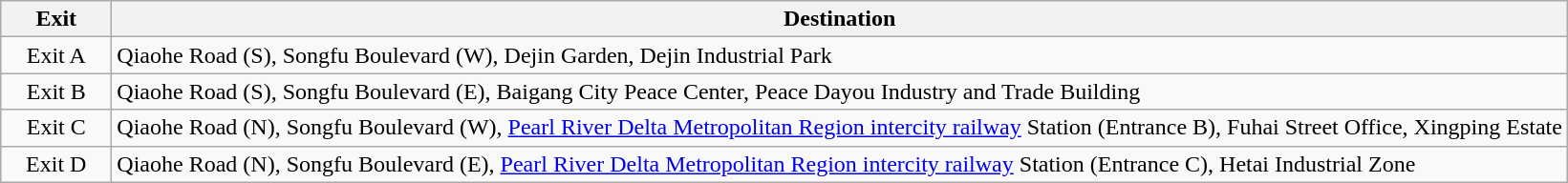<table class="wikitable">
<tr>
<th style="width:70px">Exit</th>
<th>Destination</th>
</tr>
<tr>
<td align=center>Exit A</td>
<td>Qiaohe Road (S), Songfu Boulevard (W), Dejin Garden, Dejin Industrial Park</td>
</tr>
<tr>
<td align=center>Exit B</td>
<td>Qiaohe Road (S), Songfu Boulevard (E), Baigang City Peace Center, Peace Dayou Industry and Trade Building</td>
</tr>
<tr>
<td align=center>Exit C</td>
<td>Qiaohe Road (N), Songfu Boulevard (W), <a href='#'>Pearl River Delta Metropolitan Region intercity railway</a>  Station (Entrance B), Fuhai Street Office, Xingping Estate</td>
</tr>
<tr>
<td align=center>Exit D</td>
<td>Qiaohe Road (N), Songfu Boulevard (E), <a href='#'>Pearl River Delta Metropolitan Region intercity railway</a>  Station (Entrance C), Hetai Industrial Zone</td>
</tr>
</table>
